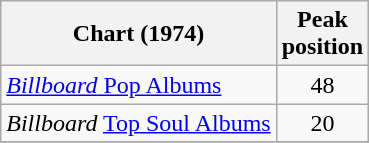<table class="wikitable">
<tr>
<th>Chart (1974)</th>
<th>Peak<br>position</th>
</tr>
<tr>
<td><a href='#'><em>Billboard</em> Pop Albums</a></td>
<td align=center>48</td>
</tr>
<tr>
<td><em>Billboard</em> <a href='#'>Top Soul Albums</a></td>
<td align=center>20</td>
</tr>
<tr>
</tr>
</table>
